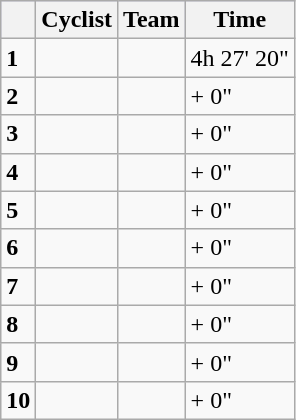<table class="wikitable">
<tr style="background:#ccccff;">
<th></th>
<th>Cyclist</th>
<th>Team</th>
<th>Time</th>
</tr>
<tr>
<td><strong>1</strong></td>
<td></td>
<td></td>
<td>4h 27' 20"</td>
</tr>
<tr>
<td><strong>2</strong></td>
<td></td>
<td></td>
<td>+ 0"</td>
</tr>
<tr>
<td><strong>3</strong></td>
<td></td>
<td></td>
<td>+ 0"</td>
</tr>
<tr>
<td><strong>4</strong></td>
<td></td>
<td></td>
<td>+ 0"</td>
</tr>
<tr>
<td><strong>5</strong></td>
<td></td>
<td></td>
<td>+ 0"</td>
</tr>
<tr>
<td><strong>6</strong></td>
<td></td>
<td></td>
<td>+ 0"</td>
</tr>
<tr>
<td><strong>7</strong></td>
<td></td>
<td></td>
<td>+ 0"</td>
</tr>
<tr>
<td><strong>8</strong></td>
<td></td>
<td></td>
<td>+ 0"</td>
</tr>
<tr>
<td><strong>9</strong></td>
<td></td>
<td></td>
<td>+ 0"</td>
</tr>
<tr>
<td><strong>10</strong></td>
<td></td>
<td></td>
<td>+ 0"</td>
</tr>
</table>
